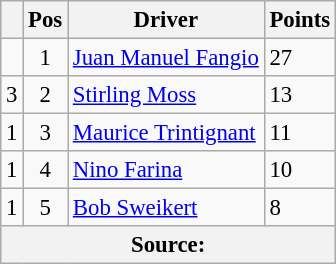<table class="wikitable" style="font-size: 95%;">
<tr>
<th></th>
<th>Pos</th>
<th>Driver</th>
<th>Points</th>
</tr>
<tr>
<td align="left"></td>
<td align="center">1</td>
<td> <a href='#'>Juan Manuel Fangio</a></td>
<td align="left">27</td>
</tr>
<tr>
<td align="left"> 3</td>
<td align="center">2</td>
<td> <a href='#'>Stirling Moss</a></td>
<td align="left">13</td>
</tr>
<tr>
<td align="left"> 1</td>
<td align="center">3</td>
<td> <a href='#'>Maurice Trintignant</a></td>
<td align="left">11 </td>
</tr>
<tr>
<td align="left"> 1</td>
<td align="center">4</td>
<td> <a href='#'>Nino Farina</a></td>
<td align="left">10 </td>
</tr>
<tr>
<td align="left"> 1</td>
<td align="center">5</td>
<td> <a href='#'>Bob Sweikert</a></td>
<td align="left">8</td>
</tr>
<tr>
<th colspan=4>Source: </th>
</tr>
</table>
